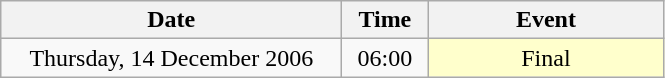<table class = "wikitable" style="text-align:center;">
<tr>
<th width=220>Date</th>
<th width=50>Time</th>
<th width=150>Event</th>
</tr>
<tr>
<td>Thursday, 14 December 2006</td>
<td>06:00</td>
<td bgcolor=ffffcc>Final</td>
</tr>
</table>
